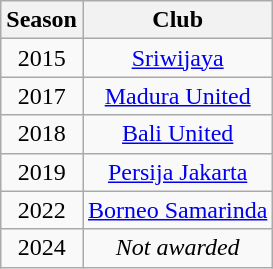<table class="wikitable sortable" style="text-align: center; font-size: 100%;">
<tr>
<th>Season</th>
<th>Club</th>
</tr>
<tr>
<td>2015</td>
<td><a href='#'>Sriwijaya</a></td>
</tr>
<tr>
<td>2017</td>
<td><a href='#'>Madura United</a></td>
</tr>
<tr>
<td>2018</td>
<td><a href='#'>Bali United</a></td>
</tr>
<tr>
<td>2019</td>
<td><a href='#'>Persija Jakarta</a></td>
</tr>
<tr>
<td>2022</td>
<td><a href='#'>Borneo Samarinda</a></td>
</tr>
<tr>
<td>2024</td>
<td><em>Not awarded</em></td>
</tr>
</table>
